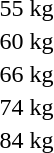<table>
<tr>
<td rowspan=2>55 kg</td>
<td rowspan=2></td>
<td rowspan=2></td>
<td></td>
</tr>
<tr>
<td></td>
</tr>
<tr>
<td rowspan=2>60 kg</td>
<td rowspan=2></td>
<td rowspan=2></td>
<td></td>
</tr>
<tr>
<td></td>
</tr>
<tr>
<td rowspan=2>66 kg</td>
<td rowspan=2></td>
<td rowspan=2></td>
<td></td>
</tr>
<tr>
<td></td>
</tr>
<tr>
<td rowspan=2>74 kg</td>
<td rowspan=2></td>
<td rowspan=2></td>
<td></td>
</tr>
<tr>
<td></td>
</tr>
<tr>
<td>84 kg</td>
<td></td>
<td></td>
<td></td>
</tr>
</table>
